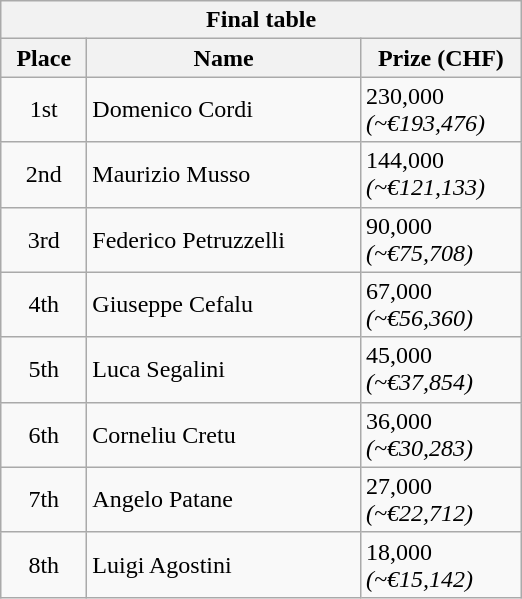<table class="wikitable">
<tr>
<th colspan="3">Final table</th>
</tr>
<tr>
<th style="width:50px;">Place</th>
<th style="width:175px;">Name</th>
<th style="width:100px;">Prize (CHF)</th>
</tr>
<tr>
<td style="text-align:center;">1st</td>
<td> Domenico Cordi</td>
<td>230,000<br><em>(~€193,476)</em></td>
</tr>
<tr>
<td style="text-align:center;">2nd</td>
<td> Maurizio Musso</td>
<td>144,000<br><em>(~€121,133)</em></td>
</tr>
<tr>
<td style="text-align:center;">3rd</td>
<td> Federico Petruzzelli</td>
<td>90,000<br><em>(~€75,708)</em></td>
</tr>
<tr>
<td style="text-align:center;">4th</td>
<td> Giuseppe Cefalu</td>
<td>67,000<br><em>(~€56,360)</em></td>
</tr>
<tr>
<td style="text-align:center;">5th</td>
<td> Luca Segalini</td>
<td>45,000<br><em>(~€37,854)</em></td>
</tr>
<tr>
<td style="text-align:center;">6th</td>
<td> Corneliu Cretu</td>
<td>36,000<br><em>(~€30,283)</em></td>
</tr>
<tr>
<td style="text-align:center;">7th</td>
<td> Angelo Patane</td>
<td>27,000<br><em>(~€22,712)</em></td>
</tr>
<tr>
<td style="text-align:center;">8th</td>
<td> Luigi Agostini</td>
<td>18,000<br><em>(~€15,142)</em></td>
</tr>
</table>
